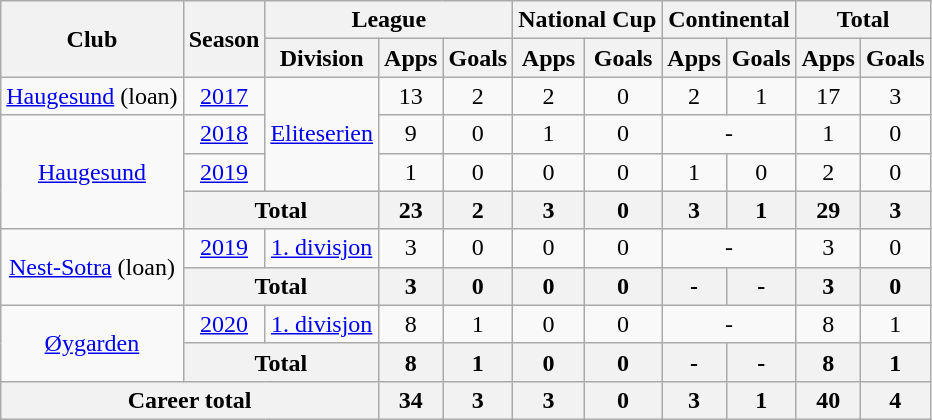<table class="wikitable" style="text-align: center;">
<tr>
<th rowspan="2">Club</th>
<th rowspan="2">Season</th>
<th colspan="3">League</th>
<th colspan="2">National Cup</th>
<th colspan="2">Continental</th>
<th colspan="2">Total</th>
</tr>
<tr>
<th>Division</th>
<th>Apps</th>
<th>Goals</th>
<th>Apps</th>
<th>Goals</th>
<th>Apps</th>
<th>Goals</th>
<th>Apps</th>
<th>Goals</th>
</tr>
<tr>
<td rowspan="1" valign="center"><a href='#'>Haugesund</a> (loan)</td>
<td><a href='#'>2017</a></td>
<td rowspan="3" valign="center"><a href='#'>Eliteserien</a></td>
<td>13</td>
<td>2</td>
<td>2</td>
<td>0</td>
<td>2</td>
<td>1</td>
<td>17</td>
<td>3</td>
</tr>
<tr>
<td rowspan="3" valign="center"><a href='#'>Haugesund</a></td>
<td><a href='#'>2018</a></td>
<td>9</td>
<td>0</td>
<td>1</td>
<td>0</td>
<td colspan="2">-</td>
<td>1</td>
<td>0</td>
</tr>
<tr>
<td><a href='#'>2019</a></td>
<td>1</td>
<td>0</td>
<td>0</td>
<td>0</td>
<td>1</td>
<td>0</td>
<td>2</td>
<td>0</td>
</tr>
<tr>
<th colspan="2">Total</th>
<th>23</th>
<th>2</th>
<th>3</th>
<th>0</th>
<th>3</th>
<th>1</th>
<th>29</th>
<th>3</th>
</tr>
<tr>
<td rowspan="2" valign="center"><a href='#'>Nest-Sotra</a> (loan)</td>
<td><a href='#'>2019</a></td>
<td rowspan="1" valign="center"><a href='#'>1. divisjon</a></td>
<td>3</td>
<td>0</td>
<td>0</td>
<td>0</td>
<td colspan="2">-</td>
<td>3</td>
<td>0</td>
</tr>
<tr>
<th colspan="2">Total</th>
<th>3</th>
<th>0</th>
<th>0</th>
<th>0</th>
<th>-</th>
<th>-</th>
<th>3</th>
<th>0</th>
</tr>
<tr>
<td rowspan="2" valign="center"><a href='#'>Øygarden</a></td>
<td><a href='#'>2020</a></td>
<td rowspan="1" valign="center"><a href='#'>1. divisjon</a></td>
<td>8</td>
<td>1</td>
<td>0</td>
<td>0</td>
<td colspan="2">-</td>
<td>8</td>
<td>1</td>
</tr>
<tr>
<th colspan="2">Total</th>
<th>8</th>
<th>1</th>
<th>0</th>
<th>0</th>
<th>-</th>
<th>-</th>
<th>8</th>
<th>1</th>
</tr>
<tr>
<th colspan="3">Career total</th>
<th>34</th>
<th>3</th>
<th>3</th>
<th>0</th>
<th>3</th>
<th>1</th>
<th>40</th>
<th>4</th>
</tr>
</table>
